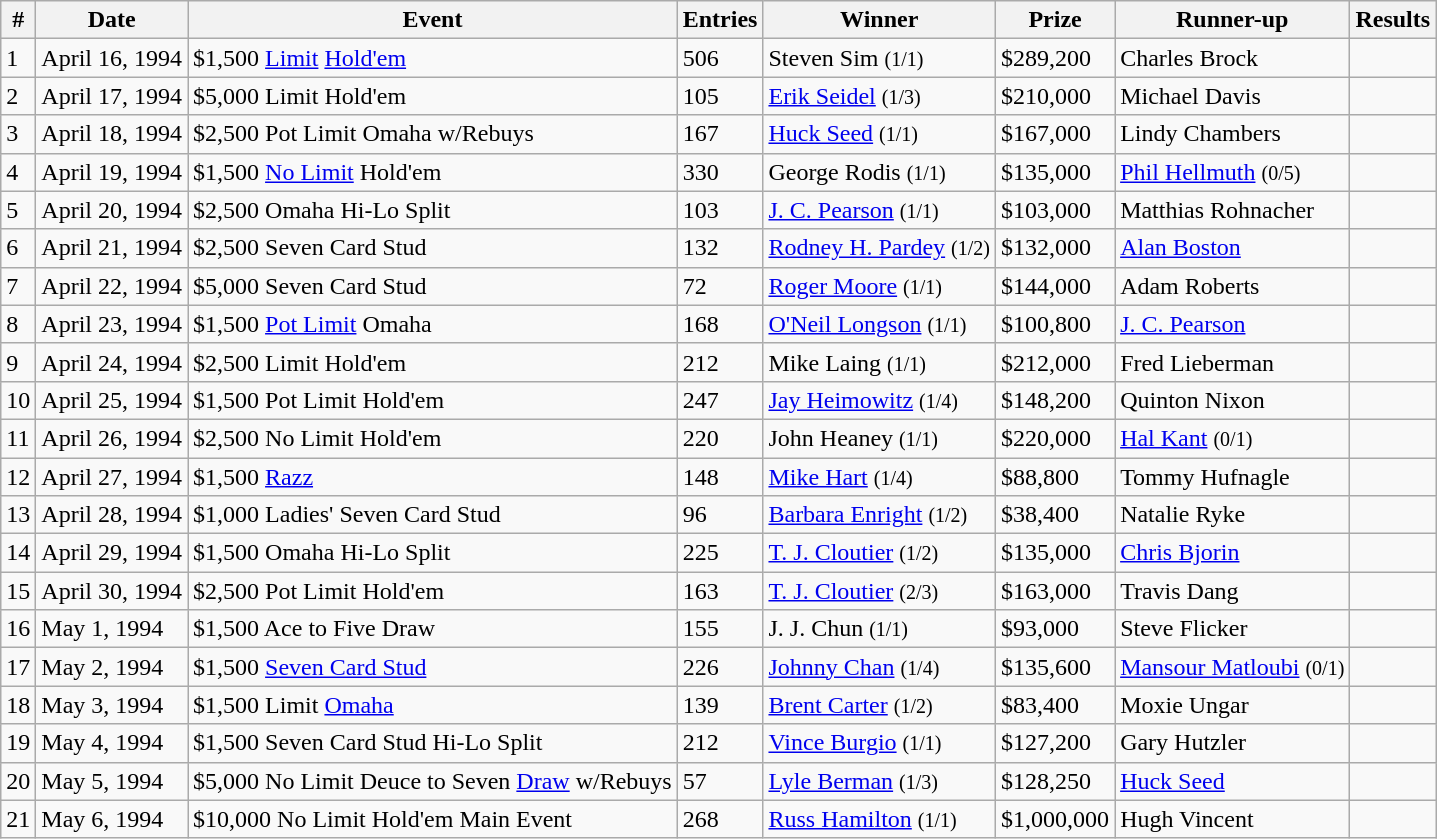<table class="wikitable sortable">
<tr>
<th>#</th>
<th>Date</th>
<th bgcolor="#FFEBAD">Event</th>
<th>Entries</th>
<th bgcolor="#FFEBAD">Winner</th>
<th bgcolor="#FFEBAD">Prize</th>
<th bgcolor="#FFEBAD">Runner-up</th>
<th>Results</th>
</tr>
<tr>
<td>1</td>
<td>April 16, 1994</td>
<td>$1,500 <a href='#'>Limit</a> <a href='#'>Hold'em</a></td>
<td>506</td>
<td>Steven Sim <small>(1/1)</small></td>
<td>$289,200</td>
<td>Charles Brock</td>
<td></td>
</tr>
<tr>
<td>2</td>
<td>April 17, 1994</td>
<td>$5,000 Limit Hold'em</td>
<td>105</td>
<td><a href='#'>Erik Seidel</a> <small>(1/3)</small></td>
<td>$210,000</td>
<td>Michael Davis</td>
<td></td>
</tr>
<tr>
<td>3</td>
<td>April 18, 1994</td>
<td>$2,500 Pot Limit Omaha w/Rebuys</td>
<td>167</td>
<td><a href='#'>Huck Seed</a> <small>(1/1)</small></td>
<td>$167,000</td>
<td>Lindy Chambers</td>
<td></td>
</tr>
<tr>
<td>4</td>
<td>April 19, 1994</td>
<td>$1,500 <a href='#'>No Limit</a> Hold'em</td>
<td>330</td>
<td>George Rodis <small>(1/1)</small></td>
<td>$135,000</td>
<td><a href='#'>Phil Hellmuth</a> <small>(0/5)</small></td>
<td></td>
</tr>
<tr>
<td>5</td>
<td>April 20, 1994</td>
<td>$2,500 Omaha Hi-Lo Split</td>
<td>103</td>
<td><a href='#'>J. C. Pearson</a> <small>(1/1)</small></td>
<td>$103,000</td>
<td>Matthias Rohnacher</td>
<td></td>
</tr>
<tr>
<td>6</td>
<td>April 21, 1994</td>
<td>$2,500 Seven Card Stud</td>
<td>132</td>
<td><a href='#'>Rodney H. Pardey</a> <small>(1/2)</small></td>
<td>$132,000</td>
<td><a href='#'>Alan Boston</a></td>
<td></td>
</tr>
<tr>
<td>7</td>
<td>April 22, 1994</td>
<td>$5,000 Seven Card Stud</td>
<td>72</td>
<td><a href='#'>Roger Moore</a> <small>(1/1)</small></td>
<td>$144,000</td>
<td>Adam Roberts</td>
<td></td>
</tr>
<tr>
<td>8</td>
<td>April 23, 1994</td>
<td>$1,500 <a href='#'>Pot Limit</a> Omaha</td>
<td>168</td>
<td><a href='#'>O'Neil Longson</a> <small>(1/1)</small></td>
<td>$100,800</td>
<td><a href='#'>J. C. Pearson</a></td>
<td></td>
</tr>
<tr>
<td>9</td>
<td>April 24, 1994</td>
<td>$2,500 Limit Hold'em</td>
<td>212</td>
<td>Mike Laing <small>(1/1)</small></td>
<td>$212,000</td>
<td>Fred Lieberman</td>
<td></td>
</tr>
<tr>
<td>10</td>
<td>April 25, 1994</td>
<td>$1,500 Pot Limit Hold'em</td>
<td>247</td>
<td><a href='#'>Jay Heimowitz</a> <small>(1/4)</small></td>
<td>$148,200</td>
<td>Quinton Nixon</td>
<td></td>
</tr>
<tr>
<td>11</td>
<td>April 26, 1994</td>
<td>$2,500 No Limit Hold'em</td>
<td>220</td>
<td>John Heaney <small>(1/1)</small></td>
<td>$220,000</td>
<td><a href='#'>Hal Kant</a> <small>(0/1)</small></td>
<td></td>
</tr>
<tr>
<td>12</td>
<td>April 27, 1994</td>
<td>$1,500 <a href='#'>Razz</a></td>
<td>148</td>
<td><a href='#'>Mike Hart</a> <small>(1/4)</small></td>
<td>$88,800</td>
<td>Tommy Hufnagle</td>
<td></td>
</tr>
<tr>
<td>13</td>
<td>April 28, 1994</td>
<td>$1,000 Ladies' Seven Card Stud</td>
<td>96</td>
<td><a href='#'>Barbara Enright</a> <small>(1/2)</small></td>
<td>$38,400</td>
<td>Natalie Ryke</td>
<td></td>
</tr>
<tr>
<td>14</td>
<td>April 29, 1994</td>
<td>$1,500 Omaha Hi-Lo Split</td>
<td>225</td>
<td><a href='#'>T. J. Cloutier</a> <small>(1/2)</small></td>
<td>$135,000</td>
<td><a href='#'>Chris Bjorin</a></td>
<td></td>
</tr>
<tr>
<td>15</td>
<td>April 30, 1994</td>
<td>$2,500 Pot Limit Hold'em</td>
<td>163</td>
<td><a href='#'>T. J. Cloutier</a> <small>(2/3)</small></td>
<td>$163,000</td>
<td>Travis Dang</td>
<td></td>
</tr>
<tr>
<td>16</td>
<td>May 1, 1994</td>
<td>$1,500 Ace to Five Draw</td>
<td>155</td>
<td>J. J. Chun <small>(1/1)</small></td>
<td>$93,000</td>
<td>Steve Flicker</td>
<td></td>
</tr>
<tr>
<td>17</td>
<td>May 2, 1994</td>
<td>$1,500 <a href='#'>Seven Card Stud</a></td>
<td>226</td>
<td><a href='#'>Johnny Chan</a> <small>(1/4)</small></td>
<td>$135,600</td>
<td><a href='#'>Mansour Matloubi</a> <small>(0/1)</small></td>
<td></td>
</tr>
<tr>
<td>18</td>
<td>May 3, 1994</td>
<td>$1,500 Limit <a href='#'>Omaha</a></td>
<td>139</td>
<td><a href='#'>Brent Carter</a> <small>(1/2)</small></td>
<td>$83,400</td>
<td>Moxie Ungar</td>
<td></td>
</tr>
<tr>
<td>19</td>
<td>May 4, 1994</td>
<td>$1,500 Seven Card Stud Hi-Lo Split</td>
<td>212</td>
<td><a href='#'>Vince Burgio</a> <small>(1/1)</small></td>
<td>$127,200</td>
<td>Gary Hutzler</td>
<td></td>
</tr>
<tr>
<td>20</td>
<td>May 5, 1994</td>
<td>$5,000 No Limit Deuce to Seven <a href='#'>Draw</a> w/Rebuys</td>
<td>57</td>
<td><a href='#'>Lyle Berman</a> <small>(1/3)</small></td>
<td>$128,250</td>
<td><a href='#'>Huck Seed</a></td>
<td></td>
</tr>
<tr>
<td>21</td>
<td>May 6, 1994</td>
<td>$10,000 No Limit Hold'em Main Event</td>
<td>268</td>
<td><a href='#'>Russ Hamilton</a>  <small>(1/1)</small></td>
<td>$1,000,000</td>
<td>Hugh Vincent</td>
<td></td>
</tr>
</table>
